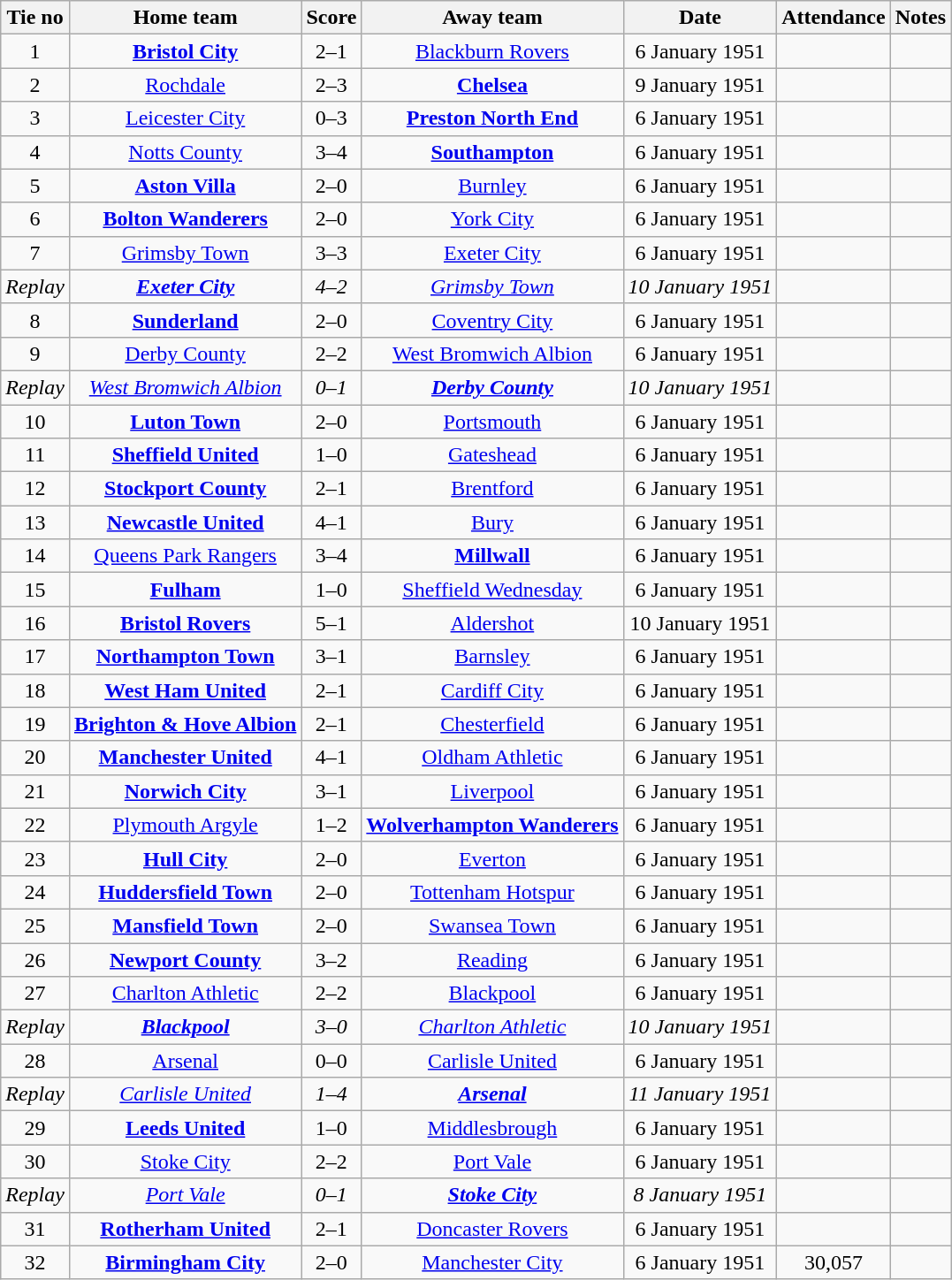<table class="wikitable" style="text-align: center">
<tr>
<th>Tie no</th>
<th>Home team</th>
<th>Score</th>
<th>Away team</th>
<th>Date</th>
<th>Attendance</th>
<th>Notes</th>
</tr>
<tr>
<td>1</td>
<td><strong><a href='#'>Bristol City</a></strong></td>
<td>2–1</td>
<td><a href='#'>Blackburn Rovers</a></td>
<td>6 January 1951</td>
<td></td>
<td></td>
</tr>
<tr>
<td>2</td>
<td><a href='#'>Rochdale</a></td>
<td>2–3</td>
<td><strong><a href='#'>Chelsea</a></strong></td>
<td>9 January 1951</td>
<td></td>
<td></td>
</tr>
<tr>
<td>3</td>
<td><a href='#'>Leicester City</a></td>
<td>0–3</td>
<td><strong><a href='#'>Preston North End</a></strong></td>
<td>6 January 1951</td>
<td></td>
<td></td>
</tr>
<tr>
<td>4</td>
<td><a href='#'>Notts County</a></td>
<td>3–4</td>
<td><strong><a href='#'>Southampton</a></strong></td>
<td>6 January 1951</td>
<td></td>
<td></td>
</tr>
<tr>
<td>5</td>
<td><strong><a href='#'>Aston Villa</a></strong></td>
<td>2–0</td>
<td><a href='#'>Burnley</a></td>
<td>6 January 1951</td>
<td></td>
<td></td>
</tr>
<tr>
<td>6</td>
<td><strong><a href='#'>Bolton Wanderers</a></strong></td>
<td>2–0</td>
<td><a href='#'>York City</a></td>
<td>6 January 1951</td>
<td></td>
<td></td>
</tr>
<tr>
<td>7</td>
<td><a href='#'>Grimsby Town</a></td>
<td>3–3</td>
<td><a href='#'>Exeter City</a></td>
<td>6 January 1951</td>
<td></td>
<td></td>
</tr>
<tr>
<td><em>Replay</em></td>
<td><strong><em><a href='#'>Exeter City</a></em></strong></td>
<td><em>4–2</em></td>
<td><em><a href='#'>Grimsby Town</a></em></td>
<td><em>10 January 1951</em></td>
<td><em> </em></td>
<td></td>
</tr>
<tr>
<td>8</td>
<td><strong><a href='#'>Sunderland</a></strong></td>
<td>2–0</td>
<td><a href='#'>Coventry City</a></td>
<td>6 January 1951</td>
<td></td>
<td></td>
</tr>
<tr>
<td>9</td>
<td><a href='#'>Derby County</a></td>
<td>2–2</td>
<td><a href='#'>West Bromwich Albion</a></td>
<td>6 January 1951</td>
<td></td>
<td></td>
</tr>
<tr>
<td><em>Replay</em></td>
<td><em><a href='#'>West Bromwich Albion</a></em></td>
<td><em>0–1</em></td>
<td><strong><em><a href='#'>Derby County</a></em></strong></td>
<td><em>10 January 1951</em></td>
<td><em> </em></td>
<td></td>
</tr>
<tr>
<td>10</td>
<td><strong><a href='#'>Luton Town</a></strong></td>
<td>2–0</td>
<td><a href='#'>Portsmouth</a></td>
<td>6 January 1951</td>
<td></td>
<td></td>
</tr>
<tr>
<td>11</td>
<td><strong><a href='#'>Sheffield United</a></strong></td>
<td>1–0</td>
<td><a href='#'>Gateshead</a></td>
<td>6 January 1951</td>
<td></td>
<td></td>
</tr>
<tr>
<td>12</td>
<td><strong><a href='#'>Stockport County</a></strong></td>
<td>2–1</td>
<td><a href='#'>Brentford</a></td>
<td>6 January 1951</td>
<td></td>
<td></td>
</tr>
<tr>
<td>13</td>
<td><strong><a href='#'>Newcastle United</a></strong></td>
<td>4–1</td>
<td><a href='#'>Bury</a></td>
<td>6 January 1951</td>
<td></td>
<td></td>
</tr>
<tr>
<td>14</td>
<td><a href='#'>Queens Park Rangers</a></td>
<td>3–4</td>
<td><strong><a href='#'>Millwall</a></strong></td>
<td>6 January 1951</td>
<td></td>
<td></td>
</tr>
<tr>
<td>15</td>
<td><strong><a href='#'>Fulham</a></strong></td>
<td>1–0</td>
<td><a href='#'>Sheffield Wednesday</a></td>
<td>6 January 1951</td>
<td></td>
<td></td>
</tr>
<tr>
<td>16</td>
<td><strong><a href='#'>Bristol Rovers</a></strong></td>
<td>5–1</td>
<td><a href='#'>Aldershot</a></td>
<td>10 January 1951</td>
<td></td>
<td></td>
</tr>
<tr>
<td>17</td>
<td><strong><a href='#'>Northampton Town</a></strong></td>
<td>3–1</td>
<td><a href='#'>Barnsley</a></td>
<td>6 January 1951</td>
<td></td>
<td></td>
</tr>
<tr>
<td>18</td>
<td><strong><a href='#'>West Ham United</a></strong></td>
<td>2–1</td>
<td><a href='#'>Cardiff City</a></td>
<td>6 January 1951</td>
<td></td>
<td></td>
</tr>
<tr>
<td>19</td>
<td><strong><a href='#'>Brighton & Hove Albion</a></strong></td>
<td>2–1</td>
<td><a href='#'>Chesterfield</a></td>
<td>6 January 1951</td>
<td></td>
<td></td>
</tr>
<tr>
<td>20</td>
<td><strong><a href='#'>Manchester United</a></strong></td>
<td>4–1</td>
<td><a href='#'>Oldham Athletic</a></td>
<td>6 January 1951</td>
<td></td>
<td></td>
</tr>
<tr>
<td>21</td>
<td><strong><a href='#'>Norwich City</a></strong></td>
<td>3–1</td>
<td><a href='#'>Liverpool</a></td>
<td>6 January 1951</td>
<td></td>
<td></td>
</tr>
<tr>
<td>22</td>
<td><a href='#'>Plymouth Argyle</a></td>
<td>1–2</td>
<td><strong><a href='#'>Wolverhampton Wanderers</a></strong></td>
<td>6 January 1951</td>
<td></td>
<td></td>
</tr>
<tr>
<td>23</td>
<td><strong><a href='#'>Hull City</a></strong></td>
<td>2–0</td>
<td><a href='#'>Everton</a></td>
<td>6 January 1951</td>
<td></td>
<td></td>
</tr>
<tr>
<td>24</td>
<td><strong><a href='#'>Huddersfield Town</a></strong></td>
<td>2–0</td>
<td><a href='#'>Tottenham Hotspur</a></td>
<td>6 January 1951</td>
<td></td>
<td></td>
</tr>
<tr>
<td>25</td>
<td><strong><a href='#'>Mansfield Town</a></strong></td>
<td>2–0</td>
<td><a href='#'>Swansea Town</a></td>
<td>6 January 1951</td>
<td></td>
<td></td>
</tr>
<tr>
<td>26</td>
<td><strong><a href='#'>Newport County</a></strong></td>
<td>3–2</td>
<td><a href='#'>Reading</a></td>
<td>6 January 1951</td>
<td></td>
<td></td>
</tr>
<tr>
<td>27</td>
<td><a href='#'>Charlton Athletic</a></td>
<td>2–2</td>
<td><a href='#'>Blackpool</a></td>
<td>6 January 1951</td>
<td></td>
<td></td>
</tr>
<tr>
<td><em>Replay</em></td>
<td><strong><em><a href='#'>Blackpool</a></em></strong></td>
<td><em>3–0</em></td>
<td><em><a href='#'>Charlton Athletic</a></em></td>
<td><em>10 January 1951</em></td>
<td><em> </em></td>
<td></td>
</tr>
<tr>
<td>28</td>
<td><a href='#'>Arsenal</a></td>
<td>0–0</td>
<td><a href='#'>Carlisle United</a></td>
<td>6 January 1951</td>
<td></td>
<td></td>
</tr>
<tr>
<td><em>Replay</em></td>
<td><em><a href='#'>Carlisle United</a></em></td>
<td><em>1–4</em></td>
<td><strong><em><a href='#'>Arsenal</a></em></strong></td>
<td><em>11 January 1951</em></td>
<td><em> </em></td>
<td></td>
</tr>
<tr>
<td>29</td>
<td><strong><a href='#'>Leeds United</a></strong></td>
<td>1–0</td>
<td><a href='#'>Middlesbrough</a></td>
<td>6 January 1951</td>
<td></td>
<td></td>
</tr>
<tr>
<td>30</td>
<td><a href='#'>Stoke City</a></td>
<td>2–2</td>
<td><a href='#'>Port Vale</a></td>
<td>6 January 1951</td>
<td></td>
<td></td>
</tr>
<tr>
<td><em>Replay</em></td>
<td><em><a href='#'>Port Vale</a></em></td>
<td><em>0–1</em></td>
<td><strong><em><a href='#'>Stoke City</a></em></strong></td>
<td><em>8 January 1951</em></td>
<td><em> </em></td>
<td></td>
</tr>
<tr>
<td>31</td>
<td><strong><a href='#'>Rotherham United</a></strong></td>
<td>2–1</td>
<td><a href='#'>Doncaster Rovers</a></td>
<td>6 January 1951</td>
<td></td>
<td></td>
</tr>
<tr>
<td>32</td>
<td><strong><a href='#'>Birmingham City</a></strong></td>
<td>2–0</td>
<td><a href='#'>Manchester City</a></td>
<td>6 January 1951</td>
<td>30,057</td>
<td></td>
</tr>
</table>
